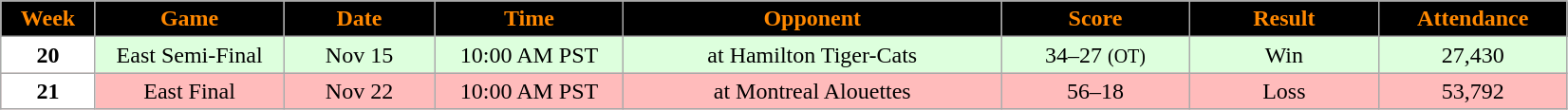<table class="wikitable sortable">
<tr>
<th style="background:#000000;color:#FF8800;"  width="5%">Week</th>
<th style="background:#000000;color:#FF8800;"  width="10%">Game</th>
<th style="background:#000000;color:#FF8800;"  width="8%">Date</th>
<th style="background:#000000;color:#FF8800;"  width="10%">Time</th>
<th style="background:#000000;color:#FF8800;"  width="20%">Opponent</th>
<th style="background:#000000;color:#FF8800;"  width="10%">Score</th>
<th style="background:#000000;color:#FF8800;"  width="10%">Result</th>
<th style="background:#000000;color:#FF8800;"  width="10%">Attendance</th>
</tr>
<tr align="center" bgcolor="#ddffdd">
<td style="text-align:center; background:white;"><span><strong>20</strong></span></td>
<td>East Semi-Final</td>
<td>Nov 15</td>
<td>10:00 AM PST</td>
<td>at Hamilton Tiger-Cats</td>
<td>34–27 <small>(OT)</small></td>
<td>Win</td>
<td>27,430</td>
</tr>
<tr align="center" bgcolor="#ffbbbb">
<td style="text-align:center; background:white;"><span><strong>21</strong></span></td>
<td>East Final</td>
<td>Nov 22</td>
<td>10:00 AM PST</td>
<td>at Montreal Alouettes</td>
<td>56–18</td>
<td>Loss</td>
<td>53,792</td>
</tr>
</table>
